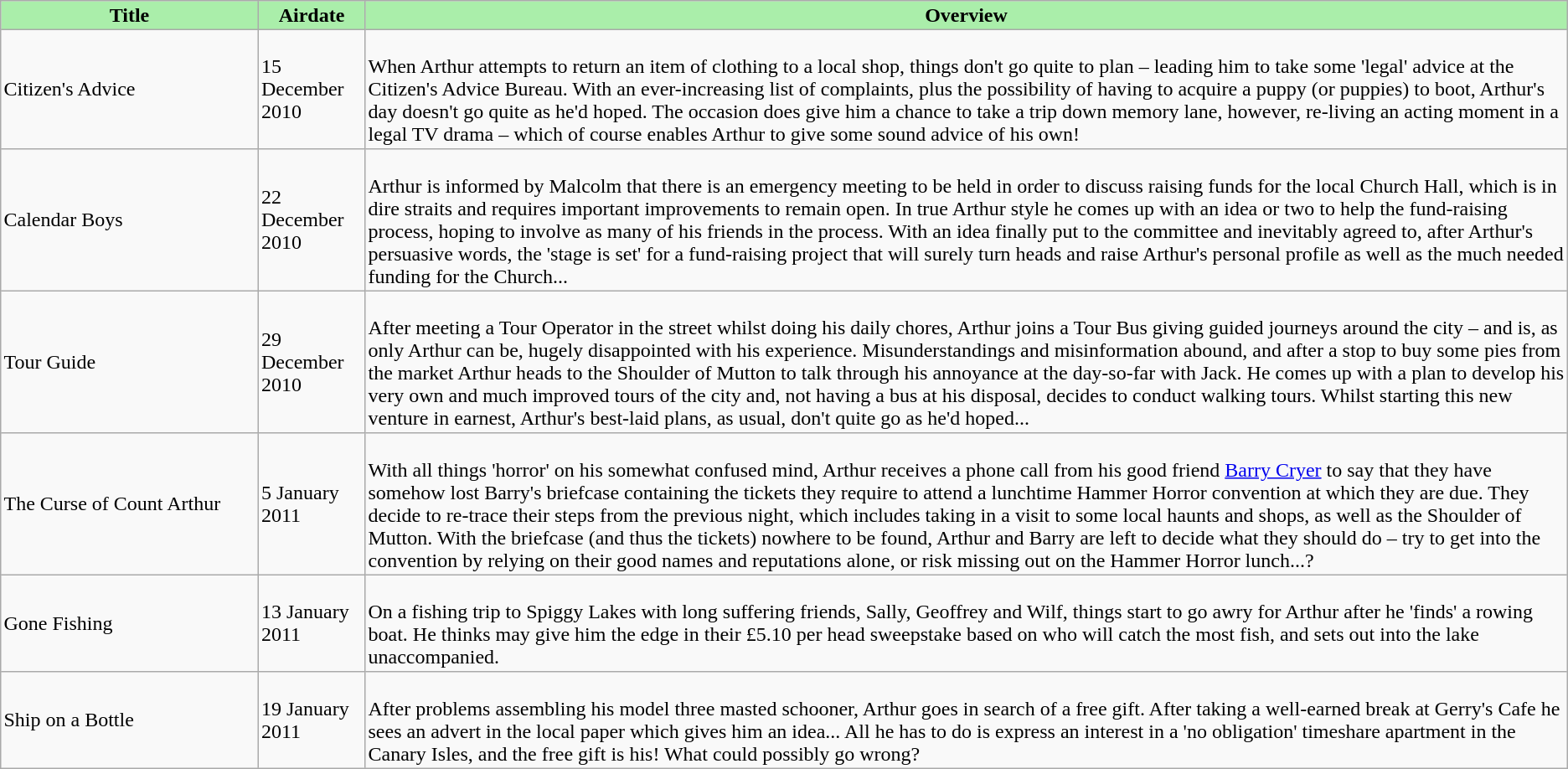<table border="2" cellpadding="2" cellspacing="0" style="margin: 0 1em 0 0; background: #f9f9f9; border: 1px #aaa solid; border-collapse: collapse; font-size: 100%;">
<tr style="background:#aaeeaa">
<th width="200px">Title</th>
<th width="80px">Airdate</th>
<th>Overview</th>
</tr>
<tr>
<td>Citizen's Advice</td>
<td>15 December 2010</td>
<td><br>When Arthur attempts to return an item of clothing to a local shop, things don't go quite to plan – leading him to take some 'legal' advice at the Citizen's Advice Bureau. With an ever-increasing list of complaints, plus the possibility of having to acquire a puppy (or puppies) to boot, Arthur's day doesn't go quite as he'd hoped. The occasion does give him a chance to take a trip down memory lane, however, re-living an acting moment in a legal TV drama – which of course enables Arthur to give some sound advice of his own!</td>
</tr>
<tr>
<td>Calendar Boys</td>
<td>22 December 2010</td>
<td><br>Arthur is informed by Malcolm that there is an emergency meeting to be held in order to discuss raising funds for the local Church Hall, which is in dire straits and requires important improvements to remain open. In true Arthur style he comes up with an idea or two to help the fund-raising process, hoping to involve as many of his friends in the process. With an idea finally put to the committee and inevitably agreed to, after Arthur's persuasive words, the 'stage is set' for a fund-raising project that will surely turn heads and raise Arthur's personal profile as well as the much needed funding for the Church...</td>
</tr>
<tr>
<td>Tour Guide</td>
<td>29 December 2010</td>
<td><br>After meeting a Tour Operator in the street whilst doing his daily chores, Arthur joins a Tour Bus giving guided journeys around the city – and is, as only Arthur can be, hugely disappointed with his experience. Misunderstandings and misinformation abound, and after a stop to buy some pies from the market Arthur heads to the Shoulder of Mutton to talk through his annoyance at the day-so-far with Jack. He comes up with a plan to develop his very own and much improved tours of the city and, not having a bus at his disposal, decides to conduct walking tours. Whilst starting this new venture in earnest, Arthur's best-laid plans, as usual, don't quite go as he'd hoped...</td>
</tr>
<tr>
<td>The Curse of Count Arthur</td>
<td>5 January 2011</td>
<td><br>With all things 'horror' on his somewhat confused mind, Arthur receives a phone call from his good friend <a href='#'>Barry Cryer</a> to say that they have somehow lost Barry's briefcase containing the tickets they require to attend a lunchtime Hammer Horror convention at which they are due. They decide to re-trace their steps from the previous night, which includes taking in a visit to some local haunts and shops, as well as the Shoulder of Mutton. With the briefcase (and thus the tickets) nowhere to be found, Arthur and Barry are left to decide what they should do – try to get into the convention by relying on their good names and reputations alone, or risk missing out on the Hammer Horror lunch...?</td>
</tr>
<tr>
<td>Gone Fishing</td>
<td>13 January 2011</td>
<td><br>On a fishing trip to Spiggy Lakes with long suffering friends, Sally, Geoffrey and Wilf, things start to go awry for Arthur after he 'finds' a rowing boat. He thinks may give him the edge in their £5.10 per head sweepstake based on who will catch the most fish, and sets out into the lake unaccompanied.</td>
</tr>
<tr>
<td>Ship on a Bottle</td>
<td>19 January 2011</td>
<td><br>After problems assembling his model three masted schooner, Arthur goes in search of a free gift. After taking a well-earned break at Gerry's Cafe he sees an advert in the local paper which gives him an idea... All he has to do is express an interest in a 'no obligation' timeshare apartment in the Canary Isles, and the free gift is his! What could possibly go wrong?</td>
</tr>
</table>
